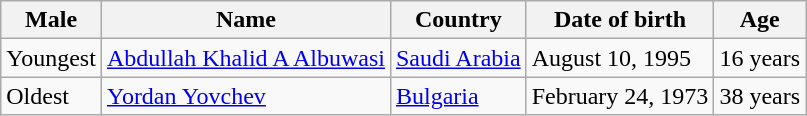<table class="wikitable">
<tr>
<th>Male</th>
<th>Name</th>
<th>Country</th>
<th>Date of birth</th>
<th>Age</th>
</tr>
<tr>
<td>Youngest</td>
<td><a href='#'>Abdullah Khalid A Albuwasi</a></td>
<td><a href='#'>Saudi Arabia</a> </td>
<td>August 10, 1995</td>
<td>16 years</td>
</tr>
<tr>
<td>Oldest</td>
<td><a href='#'>Yordan Yovchev</a></td>
<td><a href='#'>Bulgaria</a> </td>
<td>February 24, 1973</td>
<td>38 years</td>
</tr>
</table>
